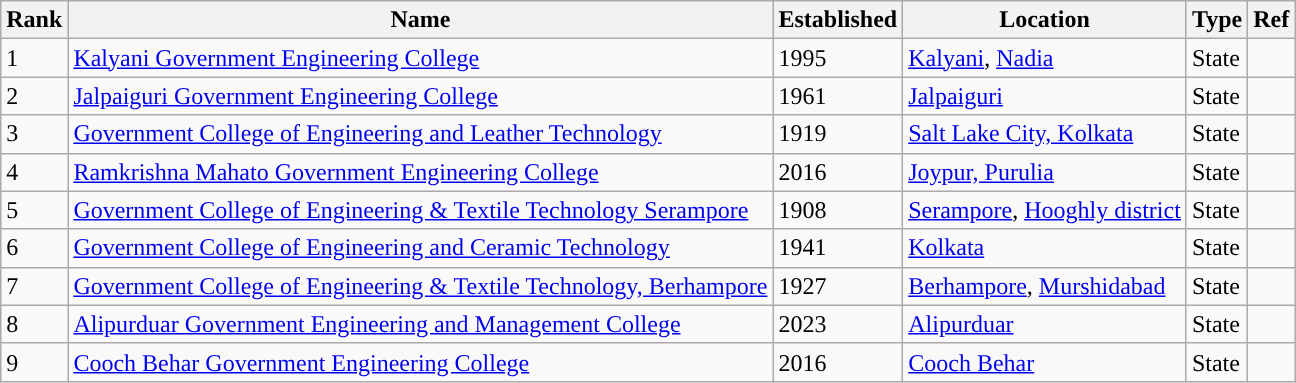<table class="wikitable sortable">
<tr>
<th>Rank</th>
<th>Name</th>
<th>Established</th>
<th>Location</th>
<th>Type</th>
<th>Ref</th>
</tr>
<tr>
<td>1</td>
<td><a href='#'>Kalyani Government Engineering College</a></td>
<td>1995</td>
<td><a href='#'>Kalyani</a>, <a href='#'>Nadia</a></td>
<td>State</td>
<td></td>
</tr>
<tr>
<td>2</td>
<td><a href='#'>Jalpaiguri Government Engineering College</a></td>
<td>1961</td>
<td><a href='#'>Jalpaiguri</a></td>
<td>State</td>
<td></td>
</tr>
<tr>
<td>3</td>
<td><a href='#'>Government College of Engineering and Leather Technology</a></td>
<td>1919</td>
<td><a href='#'>Salt Lake City, Kolkata</a></td>
<td>State</td>
<td></td>
</tr>
<tr>
<td>4</td>
<td><a href='#'>Ramkrishna Mahato Government Engineering College</a></td>
<td>2016</td>
<td><a href='#'>Joypur, Purulia</a></td>
<td>State</td>
<td></td>
</tr>
<tr>
<td>5</td>
<td><a href='#'>Government College of Engineering & Textile Technology Serampore</a></td>
<td>1908</td>
<td><a href='#'>Serampore</a>, <a href='#'>Hooghly district</a></td>
<td>State</td>
<td></td>
</tr>
<tr>
<td>6</td>
<td><a href='#'>Government College of Engineering and Ceramic Technology</a></td>
<td>1941</td>
<td><a href='#'>Kolkata</a></td>
<td>State</td>
<td></td>
</tr>
<tr>
<td>7</td>
<td><a href='#'>Government College of Engineering & Textile Technology, Berhampore</a></td>
<td>1927</td>
<td><a href='#'>Berhampore</a>, <a href='#'>Murshidabad</a></td>
<td>State</td>
<td></td>
</tr>
<tr>
<td>8</td>
<td><a href='#'>Alipurduar Government Engineering and Management College</a></td>
<td>2023</td>
<td><a href='#'>Alipurduar</a></td>
<td>State</td>
<td></td>
</tr>
<tr>
<td>9</td>
<td><a href='#'>Cooch Behar Government Engineering College</a></td>
<td>2016</td>
<td><a href='#'>Cooch Behar</a></td>
<td>State</td>
<td></td>
</tr>
</table>
